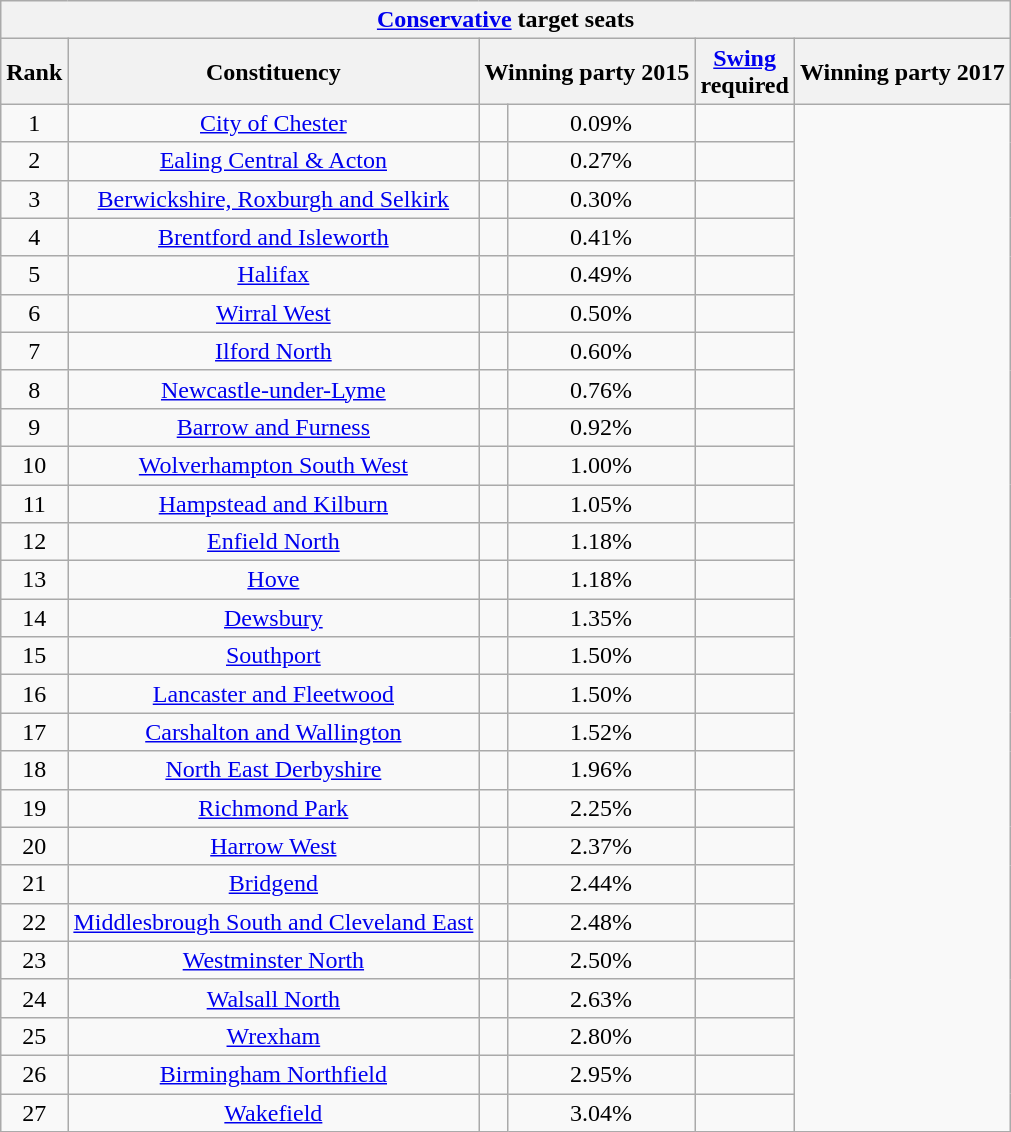<table class="wikitable plainrowheaders sortable" style="text-align:center">
<tr>
<th colspan=7><a href='#'>Conservative</a> target seats</th>
</tr>
<tr>
<th>Rank</th>
<th>Constituency</th>
<th colspan=2>Winning party 2015</th>
<th><a href='#'>Swing</a><br>required</th>
<th colspan=2>Winning party 2017</th>
</tr>
<tr>
<td>1</td>
<td><a href='#'>City of Chester</a></td>
<td></td>
<td>0.09%</td>
<td></td>
</tr>
<tr>
<td>2</td>
<td><a href='#'>Ealing Central & Acton</a></td>
<td></td>
<td>0.27%</td>
<td></td>
</tr>
<tr>
<td>3</td>
<td><a href='#'>Berwickshire, Roxburgh and Selkirk</a></td>
<td></td>
<td>0.30%</td>
<td></td>
</tr>
<tr>
<td>4</td>
<td><a href='#'>Brentford and Isleworth</a></td>
<td></td>
<td>0.41%</td>
<td></td>
</tr>
<tr>
<td>5</td>
<td><a href='#'>Halifax</a></td>
<td></td>
<td>0.49%</td>
<td></td>
</tr>
<tr>
<td>6</td>
<td><a href='#'>Wirral West</a></td>
<td></td>
<td>0.50%</td>
<td></td>
</tr>
<tr>
<td>7</td>
<td><a href='#'>Ilford North</a></td>
<td></td>
<td>0.60%</td>
<td></td>
</tr>
<tr>
<td>8</td>
<td><a href='#'>Newcastle-under-Lyme</a></td>
<td></td>
<td>0.76%</td>
<td></td>
</tr>
<tr>
<td>9</td>
<td><a href='#'>Barrow and Furness</a></td>
<td></td>
<td>0.92%</td>
<td></td>
</tr>
<tr>
<td>10</td>
<td><a href='#'>Wolverhampton South West</a></td>
<td></td>
<td>1.00%</td>
<td></td>
</tr>
<tr>
<td>11</td>
<td><a href='#'>Hampstead and Kilburn</a></td>
<td></td>
<td>1.05%</td>
<td></td>
</tr>
<tr>
<td>12</td>
<td><a href='#'>Enfield North</a></td>
<td></td>
<td>1.18%</td>
<td></td>
</tr>
<tr>
<td>13</td>
<td><a href='#'>Hove</a></td>
<td></td>
<td>1.18%</td>
<td></td>
</tr>
<tr>
<td>14</td>
<td><a href='#'>Dewsbury</a></td>
<td></td>
<td>1.35%</td>
<td></td>
</tr>
<tr>
<td>15</td>
<td><a href='#'>Southport</a></td>
<td></td>
<td>1.50%</td>
<td></td>
</tr>
<tr>
<td>16</td>
<td><a href='#'>Lancaster and Fleetwood</a></td>
<td></td>
<td>1.50%</td>
<td></td>
</tr>
<tr>
<td>17</td>
<td><a href='#'>Carshalton and Wallington</a></td>
<td></td>
<td>1.52%</td>
<td></td>
</tr>
<tr>
<td>18</td>
<td><a href='#'>North East Derbyshire</a></td>
<td></td>
<td>1.96%</td>
<td></td>
</tr>
<tr>
<td>19</td>
<td><a href='#'>Richmond Park</a></td>
<td></td>
<td>2.25%</td>
<td></td>
</tr>
<tr>
<td>20</td>
<td><a href='#'>Harrow West</a></td>
<td></td>
<td>2.37%</td>
<td></td>
</tr>
<tr>
<td>21</td>
<td><a href='#'>Bridgend</a></td>
<td></td>
<td>2.44%</td>
<td></td>
</tr>
<tr>
<td>22</td>
<td><a href='#'>Middlesbrough South and Cleveland East</a></td>
<td></td>
<td>2.48%</td>
<td></td>
</tr>
<tr>
<td>23</td>
<td><a href='#'>Westminster North</a></td>
<td></td>
<td>2.50%</td>
<td></td>
</tr>
<tr>
<td>24</td>
<td><a href='#'>Walsall North</a></td>
<td></td>
<td>2.63%</td>
<td></td>
</tr>
<tr>
<td>25</td>
<td><a href='#'>Wrexham</a></td>
<td></td>
<td>2.80%</td>
<td></td>
</tr>
<tr>
<td>26</td>
<td><a href='#'>Birmingham Northfield</a></td>
<td></td>
<td>2.95%</td>
<td></td>
</tr>
<tr>
<td>27</td>
<td><a href='#'>Wakefield</a></td>
<td></td>
<td>3.04%</td>
<td></td>
</tr>
</table>
